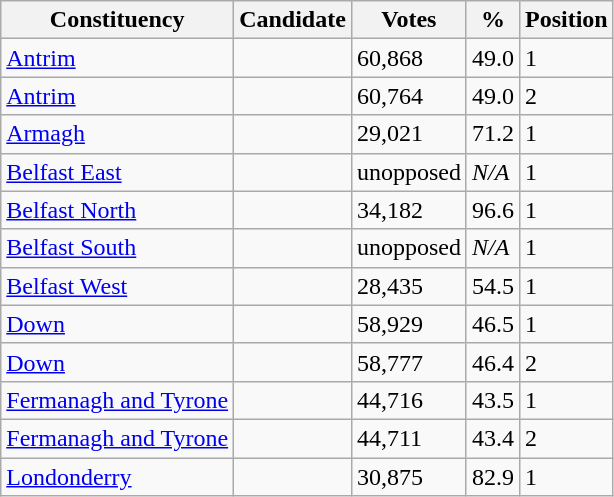<table class="wikitable sortable">
<tr>
<th>Constituency</th>
<th>Candidate</th>
<th>Votes</th>
<th>%</th>
<th>Position</th>
</tr>
<tr>
<td><a href='#'>Antrim</a></td>
<td></td>
<td>60,868</td>
<td>49.0</td>
<td>1</td>
</tr>
<tr>
<td><a href='#'>Antrim</a></td>
<td></td>
<td>60,764</td>
<td>49.0</td>
<td>2</td>
</tr>
<tr>
<td><a href='#'>Armagh</a></td>
<td></td>
<td>29,021</td>
<td>71.2</td>
<td>1</td>
</tr>
<tr>
<td><a href='#'>Belfast East</a></td>
<td></td>
<td>unopposed</td>
<td><em>N/A</em></td>
<td>1</td>
</tr>
<tr>
<td><a href='#'>Belfast North</a></td>
<td></td>
<td>34,182</td>
<td>96.6</td>
<td>1</td>
</tr>
<tr>
<td><a href='#'>Belfast South</a></td>
<td></td>
<td>unopposed</td>
<td><em>N/A</em></td>
<td>1</td>
</tr>
<tr>
<td><a href='#'>Belfast West</a></td>
<td></td>
<td>28,435</td>
<td>54.5</td>
<td>1</td>
</tr>
<tr>
<td><a href='#'>Down</a></td>
<td></td>
<td>58,929</td>
<td>46.5</td>
<td>1</td>
</tr>
<tr>
<td><a href='#'>Down</a></td>
<td></td>
<td>58,777</td>
<td>46.4</td>
<td>2</td>
</tr>
<tr>
<td><a href='#'>Fermanagh and Tyrone</a></td>
<td></td>
<td>44,716</td>
<td>43.5</td>
<td>1</td>
</tr>
<tr>
<td><a href='#'>Fermanagh and Tyrone</a></td>
<td></td>
<td>44,711</td>
<td>43.4</td>
<td>2</td>
</tr>
<tr>
<td><a href='#'>Londonderry</a></td>
<td></td>
<td>30,875</td>
<td>82.9</td>
<td>1</td>
</tr>
</table>
